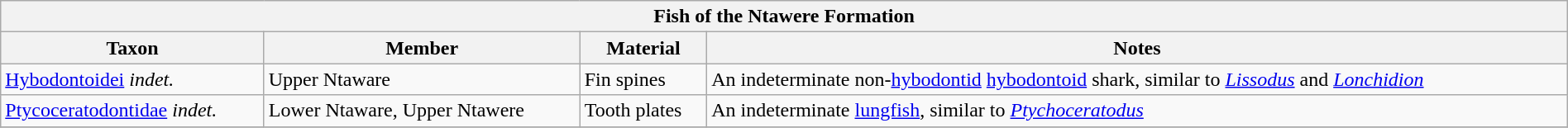<table class="wikitable" align="center" width="100%">
<tr>
<th colspan="7" align="center"><strong>Fish of the Ntawere Formation</strong></th>
</tr>
<tr>
<th>Taxon</th>
<th>Member</th>
<th>Material</th>
<th>Notes</th>
</tr>
<tr>
<td><a href='#'>Hybodontoidei</a> <em>indet.</em></td>
<td>Upper Ntaware</td>
<td>Fin spines</td>
<td>An indeterminate non-<a href='#'>hybodontid</a> <a href='#'>hybodontoid</a> shark, similar to <em><a href='#'>Lissodus</a></em> and <em><a href='#'>Lonchidion</a></em></td>
</tr>
<tr>
<td><a href='#'>Ptycoceratodontidae</a> <em>indet.</em></td>
<td>Lower Ntaware, Upper Ntawere</td>
<td>Tooth plates</td>
<td>An indeterminate <a href='#'>lungfish</a>, similar to <em><a href='#'>Ptychoceratodus</a></em></td>
</tr>
<tr>
</tr>
</table>
